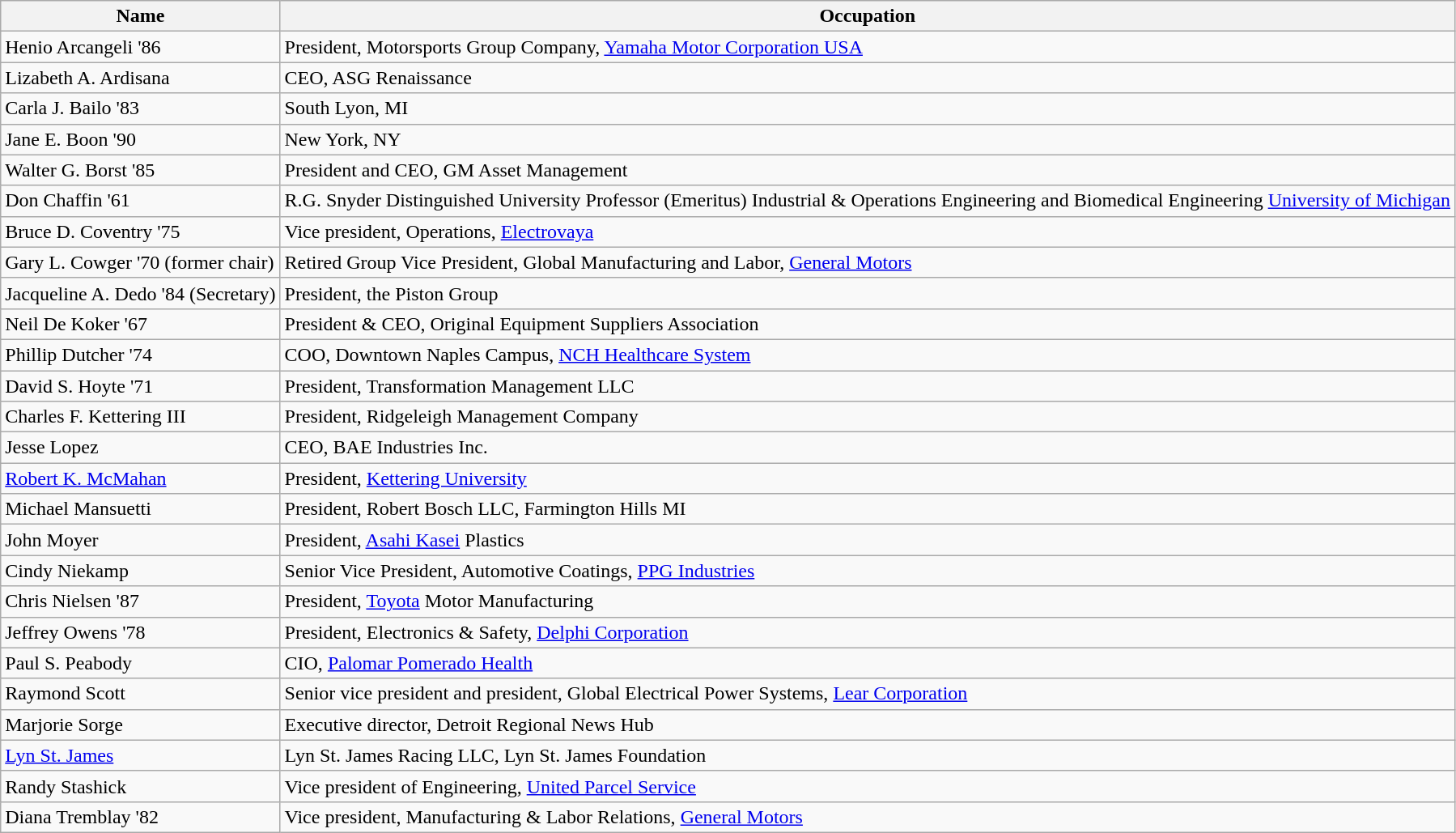<table class="wikitable sortable">
<tr>
<th>Name</th>
<th>Occupation</th>
</tr>
<tr>
<td>Henio Arcangeli '86</td>
<td>President, Motorsports Group Company, <a href='#'>Yamaha Motor Corporation USA</a></td>
</tr>
<tr>
<td>Lizabeth A. Ardisana</td>
<td>CEO, ASG Renaissance</td>
</tr>
<tr>
<td>Carla J. Bailo '83</td>
<td>South Lyon, MI</td>
</tr>
<tr>
<td>Jane E. Boon '90</td>
<td>New York, NY</td>
</tr>
<tr>
<td>Walter G. Borst '85</td>
<td>President and CEO, GM Asset Management</td>
</tr>
<tr>
<td>Don Chaffin '61</td>
<td>R.G. Snyder Distinguished University Professor (Emeritus) Industrial & Operations Engineering and Biomedical Engineering <a href='#'>University of Michigan</a></td>
</tr>
<tr>
<td>Bruce D. Coventry '75</td>
<td>Vice president, Operations, <a href='#'>Electrovaya</a></td>
</tr>
<tr>
<td>Gary L. Cowger '70 (former chair)</td>
<td>Retired Group Vice President, Global Manufacturing and Labor, <a href='#'>General Motors</a></td>
</tr>
<tr>
<td>Jacqueline A. Dedo '84 (Secretary)</td>
<td>President, the Piston Group</td>
</tr>
<tr>
<td>Neil De Koker '67</td>
<td>President & CEO, Original Equipment Suppliers Association</td>
</tr>
<tr>
<td>Phillip Dutcher '74</td>
<td>COO, Downtown Naples Campus, <a href='#'>NCH Healthcare System</a></td>
</tr>
<tr>
<td>David S. Hoyte '71</td>
<td>President, Transformation Management LLC</td>
</tr>
<tr>
<td>Charles F. Kettering III</td>
<td>President, Ridgeleigh Management Company</td>
</tr>
<tr>
<td>Jesse Lopez</td>
<td>CEO, BAE Industries Inc.</td>
</tr>
<tr>
<td><a href='#'>Robert K. McMahan</a></td>
<td>President, <a href='#'>Kettering University</a></td>
</tr>
<tr>
<td>Michael Mansuetti</td>
<td>President, Robert Bosch LLC, Farmington Hills MI</td>
</tr>
<tr>
<td>John Moyer</td>
<td>President, <a href='#'>Asahi Kasei</a> Plastics</td>
</tr>
<tr>
<td>Cindy Niekamp</td>
<td>Senior Vice President, Automotive Coatings, <a href='#'>PPG Industries</a></td>
</tr>
<tr>
<td>Chris Nielsen '87</td>
<td>President, <a href='#'>Toyota</a> Motor Manufacturing</td>
</tr>
<tr>
<td>Jeffrey Owens '78</td>
<td>President, Electronics & Safety, <a href='#'>Delphi Corporation</a></td>
</tr>
<tr>
<td>Paul S. Peabody</td>
<td>CIO, <a href='#'>Palomar Pomerado Health</a></td>
</tr>
<tr>
<td>Raymond Scott</td>
<td>Senior vice president and president, Global Electrical Power Systems, <a href='#'>Lear Corporation</a></td>
</tr>
<tr>
<td>Marjorie Sorge</td>
<td>Executive director, Detroit Regional News Hub</td>
</tr>
<tr>
<td><a href='#'>Lyn St. James</a></td>
<td>Lyn St. James Racing LLC, Lyn St. James Foundation</td>
</tr>
<tr>
<td>Randy Stashick</td>
<td>Vice president of Engineering, <a href='#'>United Parcel Service</a></td>
</tr>
<tr>
<td>Diana Tremblay '82</td>
<td>Vice president, Manufacturing & Labor Relations, <a href='#'>General Motors</a></td>
</tr>
</table>
